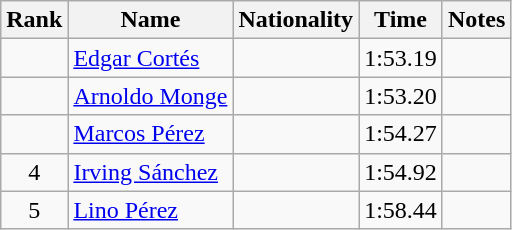<table class="wikitable sortable" style="text-align:center">
<tr>
<th>Rank</th>
<th>Name</th>
<th>Nationality</th>
<th>Time</th>
<th>Notes</th>
</tr>
<tr>
<td></td>
<td align=left><a href='#'>Edgar Cortés</a></td>
<td align=left></td>
<td>1:53.19</td>
<td></td>
</tr>
<tr>
<td></td>
<td align=left><a href='#'>Arnoldo Monge</a></td>
<td align=left></td>
<td>1:53.20</td>
<td></td>
</tr>
<tr>
<td></td>
<td align=left><a href='#'>Marcos Pérez</a></td>
<td align=left></td>
<td>1:54.27</td>
<td></td>
</tr>
<tr>
<td>4</td>
<td align=left><a href='#'>Irving Sánchez</a></td>
<td align=left></td>
<td>1:54.92</td>
<td></td>
</tr>
<tr>
<td>5</td>
<td align=left><a href='#'>Lino Pérez</a></td>
<td align=left></td>
<td>1:58.44</td>
<td></td>
</tr>
</table>
